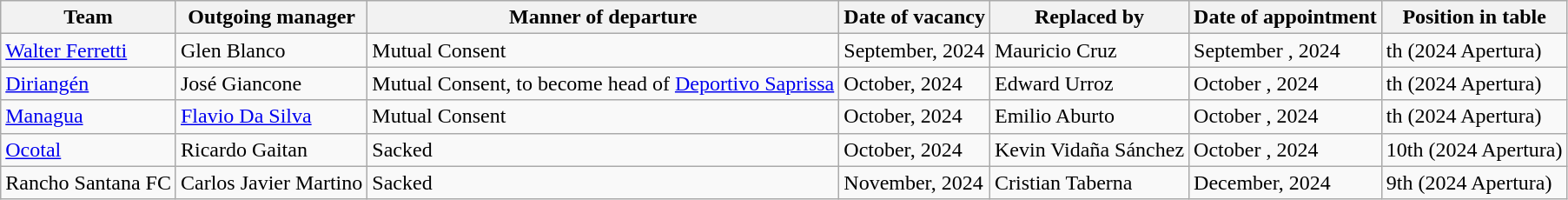<table class="wikitable">
<tr>
<th>Team</th>
<th>Outgoing manager</th>
<th>Manner of departure</th>
<th>Date of vacancy</th>
<th>Replaced by</th>
<th>Date of appointment</th>
<th>Position in table</th>
</tr>
<tr>
<td><a href='#'>Walter Ferretti</a></td>
<td> Glen Blanco</td>
<td>Mutual Consent</td>
<td>September, 2024</td>
<td> Mauricio Cruz</td>
<td>September , 2024</td>
<td>th (2024 Apertura)</td>
</tr>
<tr>
<td><a href='#'>Diriangén</a></td>
<td> José Giancone</td>
<td>Mutual Consent, to become head of <a href='#'>Deportivo Saprissa</a></td>
<td>October, 2024</td>
<td> Edward Urroz</td>
<td>October , 2024</td>
<td>th (2024 Apertura)</td>
</tr>
<tr>
<td><a href='#'>Managua</a></td>
<td> <a href='#'>Flavio Da Silva</a></td>
<td>Mutual Consent</td>
<td>October, 2024</td>
<td> Emilio Aburto</td>
<td>October , 2024</td>
<td>th (2024 Apertura)</td>
</tr>
<tr>
<td><a href='#'>Ocotal</a></td>
<td> Ricardo Gaitan</td>
<td>Sacked</td>
<td>October, 2024</td>
<td> Kevin Vidaña Sánchez</td>
<td>October , 2024</td>
<td>10th (2024 Apertura)</td>
</tr>
<tr>
<td>Rancho Santana FC</td>
<td> Carlos Javier Martino</td>
<td>Sacked</td>
<td>November, 2024</td>
<td> Cristian Taberna</td>
<td>December, 2024</td>
<td>9th (2024 Apertura)</td>
</tr>
</table>
